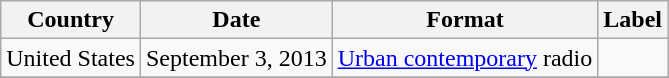<table class="wikitable">
<tr>
<th>Country</th>
<th>Date</th>
<th>Format</th>
<th>Label</th>
</tr>
<tr>
<td rowspan="1">United States</td>
<td>September 3, 2013</td>
<td><a href='#'>Urban contemporary</a> radio</td>
<td rowspan="1"></td>
</tr>
<tr>
</tr>
</table>
